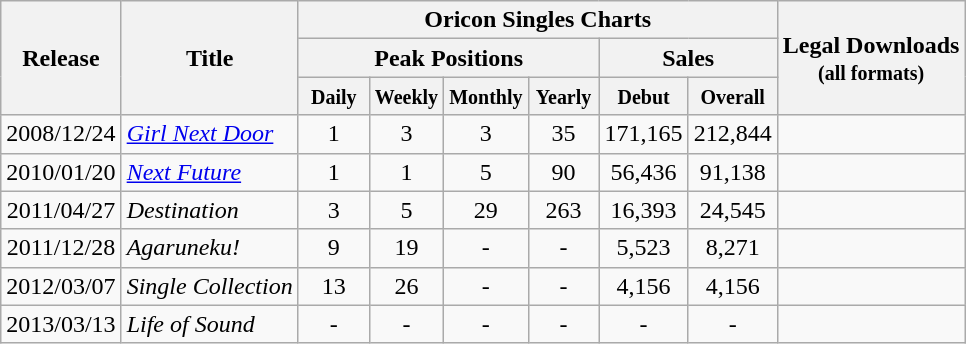<table class="wikitable" style="text-align:center">
<tr>
<th rowspan="3">Release</th>
<th rowspan="3">Title</th>
<th colspan="6">Oricon Singles Charts</th>
<th rowspan="3">Legal Downloads<br><small>(all formats)</small></th>
</tr>
<tr>
<th colspan="4">Peak Positions</th>
<th colspan="2">Sales</th>
</tr>
<tr>
<th width="40"><small>Daily</small></th>
<th width="40"><small>Weekly</small></th>
<th width="40"><small>Monthly</small></th>
<th width="40"><small>Yearly</small></th>
<th width="40"><small>Debut</small></th>
<th width="40"><small>Overall</small></th>
</tr>
<tr>
<td>2008/12/24</td>
<td align="left"><em><a href='#'>Girl Next Door</a></em></td>
<td>1</td>
<td>3</td>
<td>3</td>
<td>35</td>
<td>171,165</td>
<td>212,844</td>
<td></td>
</tr>
<tr>
<td>2010/01/20</td>
<td align="left"><em><a href='#'>Next Future</a></em></td>
<td>1</td>
<td>1</td>
<td>5</td>
<td>90</td>
<td>56,436</td>
<td>91,138</td>
<td></td>
</tr>
<tr>
<td>2011/04/27</td>
<td align="left"><em>Destination</em></td>
<td>3</td>
<td>5</td>
<td>29</td>
<td>263</td>
<td>16,393</td>
<td>24,545</td>
<td></td>
</tr>
<tr>
<td>2011/12/28</td>
<td align="left"><em>Agaruneku!</em></td>
<td>9</td>
<td>19</td>
<td>-</td>
<td>-</td>
<td>5,523</td>
<td>8,271</td>
<td></td>
</tr>
<tr>
<td>2012/03/07</td>
<td align="left"><em>Single Collection</em></td>
<td>13</td>
<td>26</td>
<td>-</td>
<td>-</td>
<td>4,156</td>
<td>4,156</td>
</tr>
<tr>
<td>2013/03/13</td>
<td align="left"><em>Life of Sound</em></td>
<td>-</td>
<td>-</td>
<td>-</td>
<td>-</td>
<td>-</td>
<td>-</td>
<td></td>
</tr>
</table>
